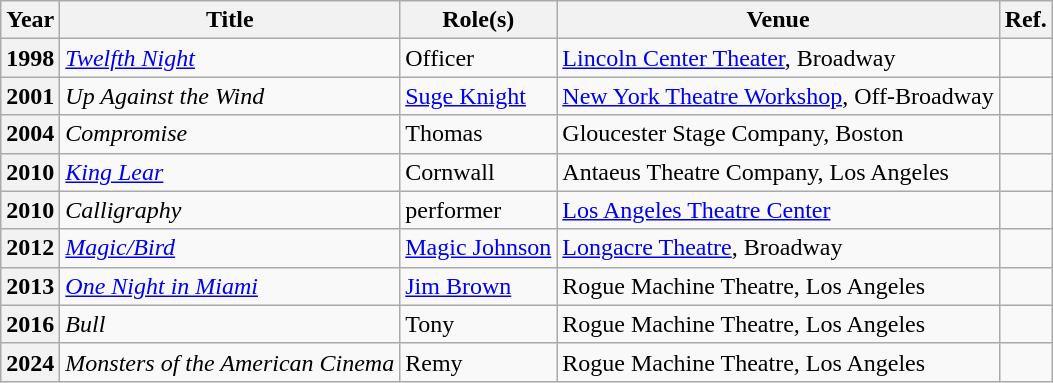<table class="wikitable sortable plainrowheaders">
<tr>
<th scope="col">Year</th>
<th scope="col">Title</th>
<th scope="col" class="unsortable">Role(s)</th>
<th scope="col">Venue</th>
<th scope="col" class="unsortable">Ref.</th>
</tr>
<tr>
<th scope="row">1998</th>
<td><em><a href='#'>Twelfth Night</a></em></td>
<td>Officer</td>
<td><a href='#'>Lincoln Center Theater</a>, Broadway</td>
<td></td>
</tr>
<tr>
<th scope="row">2001</th>
<td><em>Up Against the Wind</em></td>
<td><a href='#'>Suge Knight</a></td>
<td><a href='#'>New York Theatre Workshop</a>, Off-Broadway</td>
<td></td>
</tr>
<tr>
<th scope="row">2004</th>
<td><em>Compromise</em></td>
<td>Thomas</td>
<td>Gloucester Stage Company, Boston</td>
<td></td>
</tr>
<tr>
<th scope="row">2010</th>
<td><em><a href='#'>King Lear</a></em></td>
<td>Cornwall</td>
<td>Antaeus Theatre Company, Los Angeles</td>
<td></td>
</tr>
<tr>
<th scope="row">2010</th>
<td><em>Calligraphy</em></td>
<td>performer</td>
<td><a href='#'>Los Angeles Theatre Center</a></td>
<td></td>
</tr>
<tr>
<th scope="row">2012</th>
<td><em><a href='#'>Magic/Bird</a></em></td>
<td><a href='#'>Magic Johnson</a></td>
<td><a href='#'>Longacre Theatre</a>, Broadway</td>
<td></td>
</tr>
<tr>
<th scope="row">2013</th>
<td><em><a href='#'>One Night in Miami</a></em></td>
<td><a href='#'>Jim Brown</a></td>
<td>Rogue Machine Theatre, Los Angeles</td>
<td></td>
</tr>
<tr>
<th scope="row">2016</th>
<td><em>Bull</em></td>
<td>Tony</td>
<td>Rogue Machine Theatre, Los Angeles</td>
<td></td>
</tr>
<tr>
<th scope="row">2024</th>
<td><em>Monsters of the American Cinema</em></td>
<td>Remy</td>
<td>Rogue Machine Theatre, Los Angeles</td>
<td></td>
</tr>
</table>
